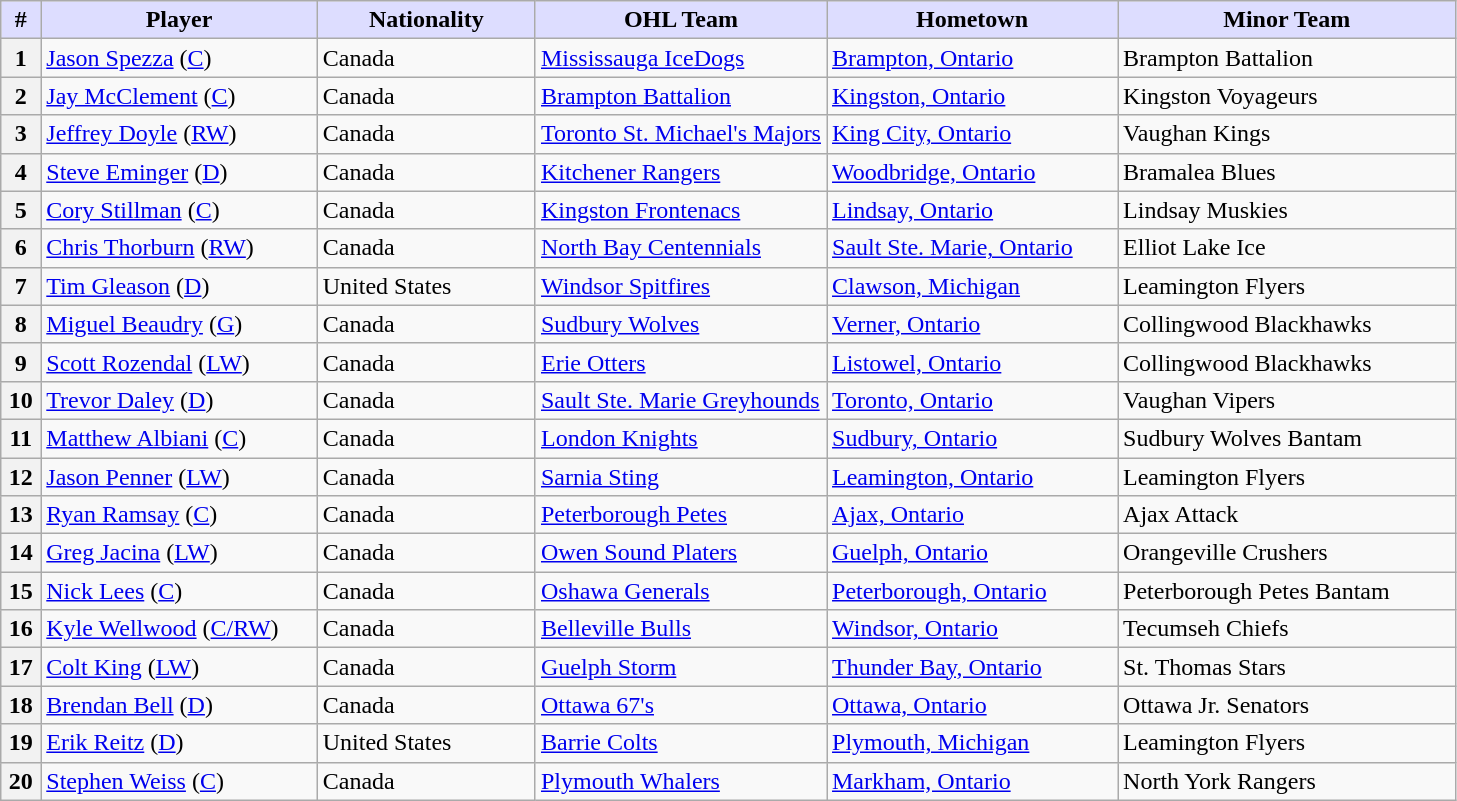<table class="wikitable">
<tr>
<th style="background:#ddf; width:2.75%;">#</th>
<th style="background:#ddf; width:19.0%;">Player</th>
<th style="background:#ddf; width:15.0%;">Nationality</th>
<th style="background:#ddf; width:20.0%;">OHL Team</th>
<th style="background:#ddf; width:20.0%;">Hometown</th>
<th style="background:#ddf; width:100.0%;">Minor Team</th>
</tr>
<tr>
<th>1</th>
<td><a href='#'>Jason Spezza</a> (<a href='#'>C</a>)</td>
<td> Canada</td>
<td><a href='#'>Mississauga IceDogs</a></td>
<td><a href='#'>Brampton, Ontario</a></td>
<td>Brampton Battalion</td>
</tr>
<tr>
<th>2</th>
<td><a href='#'>Jay McClement</a> (<a href='#'>C</a>)</td>
<td> Canada</td>
<td><a href='#'>Brampton Battalion</a></td>
<td><a href='#'>Kingston, Ontario</a></td>
<td>Kingston Voyageurs</td>
</tr>
<tr>
<th>3</th>
<td><a href='#'>Jeffrey Doyle</a> (<a href='#'>RW</a>)</td>
<td> Canada</td>
<td><a href='#'>Toronto St. Michael's Majors</a></td>
<td><a href='#'>King City, Ontario</a></td>
<td>Vaughan Kings</td>
</tr>
<tr>
<th>4</th>
<td><a href='#'>Steve Eminger</a> (<a href='#'>D</a>)</td>
<td> Canada</td>
<td><a href='#'>Kitchener Rangers</a></td>
<td><a href='#'>Woodbridge, Ontario</a></td>
<td>Bramalea Blues</td>
</tr>
<tr>
<th>5</th>
<td><a href='#'>Cory Stillman</a> (<a href='#'>C</a>)</td>
<td> Canada</td>
<td><a href='#'>Kingston Frontenacs</a></td>
<td><a href='#'>Lindsay, Ontario</a></td>
<td>Lindsay Muskies</td>
</tr>
<tr>
<th>6</th>
<td><a href='#'>Chris Thorburn</a> (<a href='#'>RW</a>)</td>
<td> Canada</td>
<td><a href='#'>North Bay Centennials</a></td>
<td><a href='#'>Sault Ste. Marie, Ontario</a></td>
<td>Elliot Lake Ice</td>
</tr>
<tr>
<th>7</th>
<td><a href='#'>Tim Gleason</a> (<a href='#'>D</a>)</td>
<td> United States</td>
<td><a href='#'>Windsor Spitfires</a></td>
<td><a href='#'>Clawson, Michigan</a></td>
<td>Leamington Flyers</td>
</tr>
<tr>
<th>8</th>
<td><a href='#'>Miguel Beaudry</a> (<a href='#'>G</a>)</td>
<td> Canada</td>
<td><a href='#'>Sudbury Wolves</a></td>
<td><a href='#'>Verner, Ontario</a></td>
<td>Collingwood Blackhawks</td>
</tr>
<tr>
<th>9</th>
<td><a href='#'>Scott Rozendal</a> (<a href='#'>LW</a>)</td>
<td> Canada</td>
<td><a href='#'>Erie Otters</a></td>
<td><a href='#'>Listowel, Ontario</a></td>
<td>Collingwood Blackhawks</td>
</tr>
<tr>
<th>10</th>
<td><a href='#'>Trevor Daley</a> (<a href='#'>D</a>)</td>
<td> Canada</td>
<td><a href='#'>Sault Ste. Marie Greyhounds</a></td>
<td><a href='#'>Toronto, Ontario</a></td>
<td>Vaughan Vipers</td>
</tr>
<tr>
<th>11</th>
<td><a href='#'>Matthew Albiani</a> (<a href='#'>C</a>)</td>
<td> Canada</td>
<td><a href='#'>London Knights</a></td>
<td><a href='#'>Sudbury, Ontario</a></td>
<td>Sudbury Wolves Bantam</td>
</tr>
<tr>
<th>12</th>
<td><a href='#'>Jason Penner</a> (<a href='#'>LW</a>)</td>
<td> Canada</td>
<td><a href='#'>Sarnia Sting</a></td>
<td><a href='#'>Leamington, Ontario</a></td>
<td>Leamington Flyers</td>
</tr>
<tr>
<th>13</th>
<td><a href='#'>Ryan Ramsay</a> (<a href='#'>C</a>)</td>
<td> Canada</td>
<td><a href='#'>Peterborough Petes</a></td>
<td><a href='#'>Ajax, Ontario</a></td>
<td>Ajax Attack</td>
</tr>
<tr>
<th>14</th>
<td><a href='#'>Greg Jacina</a> (<a href='#'>LW</a>)</td>
<td> Canada</td>
<td><a href='#'>Owen Sound Platers</a></td>
<td><a href='#'>Guelph, Ontario</a></td>
<td>Orangeville Crushers</td>
</tr>
<tr>
<th>15</th>
<td><a href='#'>Nick Lees</a> (<a href='#'>C</a>)</td>
<td> Canada</td>
<td><a href='#'>Oshawa Generals</a></td>
<td><a href='#'>Peterborough, Ontario</a></td>
<td>Peterborough Petes Bantam</td>
</tr>
<tr>
<th>16</th>
<td><a href='#'>Kyle Wellwood</a> (<a href='#'>C/RW</a>)</td>
<td> Canada</td>
<td><a href='#'>Belleville Bulls</a></td>
<td><a href='#'>Windsor, Ontario</a></td>
<td>Tecumseh Chiefs</td>
</tr>
<tr>
<th>17</th>
<td><a href='#'>Colt King</a> (<a href='#'>LW</a>)</td>
<td> Canada</td>
<td><a href='#'>Guelph Storm</a></td>
<td><a href='#'>Thunder Bay, Ontario</a></td>
<td>St. Thomas Stars</td>
</tr>
<tr>
<th>18</th>
<td><a href='#'>Brendan Bell</a> (<a href='#'>D</a>)</td>
<td> Canada</td>
<td><a href='#'>Ottawa 67's</a></td>
<td><a href='#'>Ottawa, Ontario</a></td>
<td>Ottawa Jr. Senators</td>
</tr>
<tr>
<th>19</th>
<td><a href='#'>Erik Reitz</a> (<a href='#'>D</a>)</td>
<td> United States</td>
<td><a href='#'>Barrie Colts</a></td>
<td><a href='#'>Plymouth, Michigan</a></td>
<td>Leamington Flyers</td>
</tr>
<tr>
<th>20</th>
<td><a href='#'>Stephen Weiss</a> (<a href='#'>C</a>)</td>
<td> Canada</td>
<td><a href='#'>Plymouth Whalers</a></td>
<td><a href='#'>Markham, Ontario</a></td>
<td>North York Rangers</td>
</tr>
</table>
